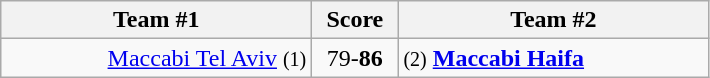<table class=wikitable style="text-align:center">
<tr>
<th width=200>Team #1</th>
<th width=50>Score</th>
<th width=200>Team #2</th>
</tr>
<tr>
<td align=right><a href='#'>Maccabi Tel Aviv</a> <small>(1)</small></td>
<td>79-<strong>86</strong></td>
<td align=left><small>(2)</small> <strong><a href='#'>Maccabi Haifa</a></strong></td>
</tr>
</table>
